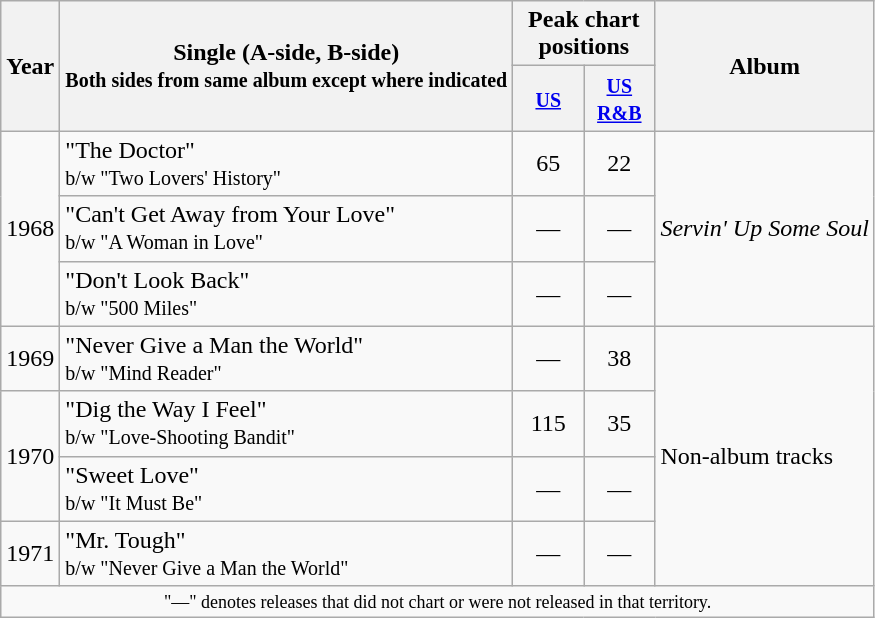<table class="wikitable">
<tr>
<th scope="col" rowspan="2">Year</th>
<th scope="col" rowspan="2">Single (A-side, B-side)<br><small>Both sides from same album except where indicated</small></th>
<th scope="col" colspan="2">Peak chart positions</th>
<th scope="col" rowspan="2">Album</th>
</tr>
<tr>
<th align="center" width="40"><small><a href='#'>US</a></small><br></th>
<th align="center" width="40"><small><a href='#'>US R&B</a></small><br></th>
</tr>
<tr>
<td align="center" rowspan="3">1968</td>
<td align="left">"The Doctor"<br><small>b/w "Two Lovers' History"</small></td>
<td align="center">65</td>
<td align="center">22</td>
<td align="left" rowspan="3"><em>Servin' Up Some Soul</em></td>
</tr>
<tr>
<td align="left">"Can't Get Away from Your Love"<br><small>b/w "A Woman in Love"</small></td>
<td align="center">—</td>
<td align="center">—</td>
</tr>
<tr>
<td align="left">"Don't Look Back"<br><small>b/w "500 Miles"</small></td>
<td align="center">—</td>
<td align="center">—</td>
</tr>
<tr>
<td align="center">1969</td>
<td align="left">"Never Give a Man the World"<br><small>b/w "Mind Reader"</small></td>
<td align="center">—</td>
<td align="center">38</td>
<td align="left" rowspan="4">Non-album tracks</td>
</tr>
<tr>
<td align="center" rowspan="2">1970</td>
<td align="left">"Dig the Way I Feel"<br><small>b/w "Love-Shooting Bandit"</small></td>
<td align="center">115</td>
<td align="center">35</td>
</tr>
<tr>
<td align="left">"Sweet Love"<br><small>b/w "It Must Be"</small></td>
<td align="center">—</td>
<td align="center">—</td>
</tr>
<tr>
<td align="center">1971</td>
<td align="left">"Mr. Tough"<br><small>b/w "Never Give a Man the World"</small></td>
<td align="center">—</td>
<td align="center">—</td>
</tr>
<tr>
<td colspan="6" style="text-align:center; font-size:9pt;">"—" denotes releases that did not chart or were not released in that territory.</td>
</tr>
</table>
